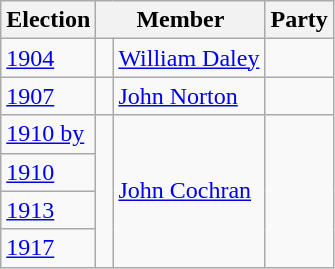<table class="wikitable">
<tr>
<th>Election</th>
<th colspan="2">Member</th>
<th>Party</th>
</tr>
<tr>
<td><a href='#'>1904</a></td>
<td> </td>
<td><a href='#'>William Daley</a></td>
<td></td>
</tr>
<tr>
<td><a href='#'>1907</a></td>
<td> </td>
<td><a href='#'>John Norton</a></td>
<td></td>
</tr>
<tr>
<td><a href='#'>1910 by</a></td>
<td rowspan="4" > </td>
<td rowspan="4"><a href='#'>John Cochran</a></td>
<td rowspan="4"></td>
</tr>
<tr>
<td><a href='#'>1910</a></td>
</tr>
<tr>
<td><a href='#'>1913</a></td>
</tr>
<tr>
<td><a href='#'>1917</a></td>
</tr>
</table>
